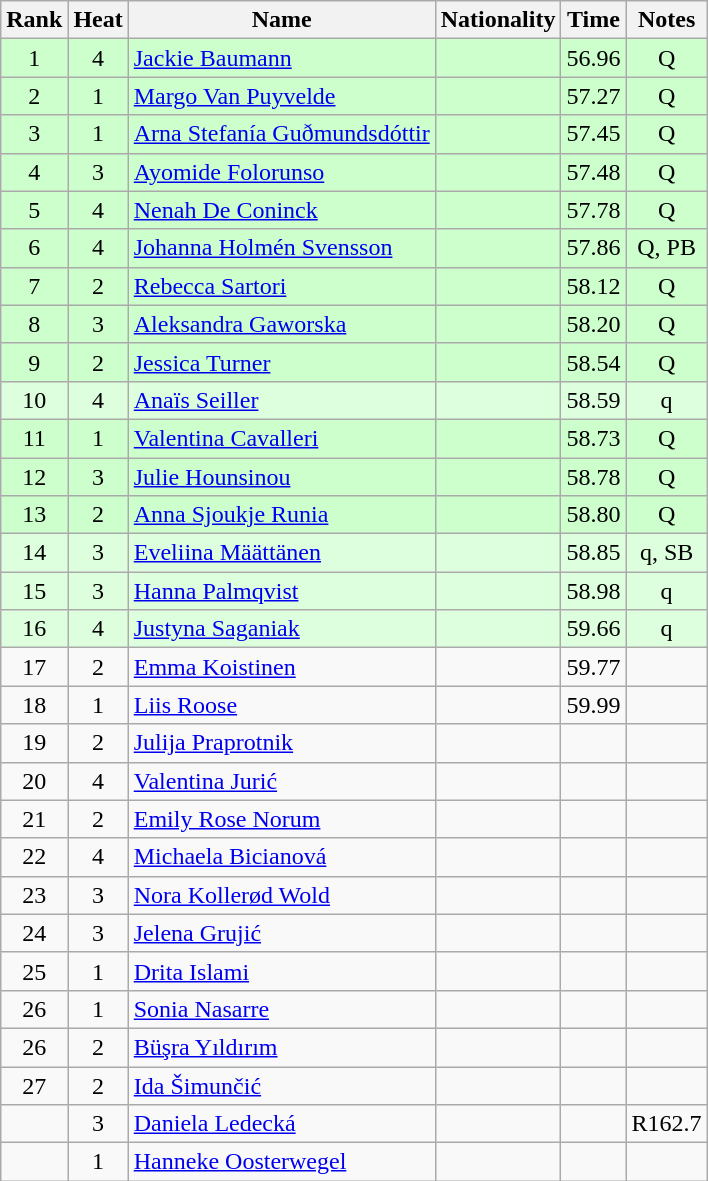<table class="wikitable sortable" style="text-align:center">
<tr>
<th>Rank</th>
<th>Heat</th>
<th>Name</th>
<th>Nationality</th>
<th>Time</th>
<th>Notes</th>
</tr>
<tr bgcolor=ccffcc>
<td>1</td>
<td>4</td>
<td align=left><a href='#'>Jackie Baumann</a></td>
<td align=left></td>
<td>56.96</td>
<td>Q</td>
</tr>
<tr bgcolor=ccffcc>
<td>2</td>
<td>1</td>
<td align=left><a href='#'>Margo Van Puyvelde</a></td>
<td align=left></td>
<td>57.27</td>
<td>Q</td>
</tr>
<tr bgcolor=ccffcc>
<td>3</td>
<td>1</td>
<td align=left><a href='#'>Arna Stefanía Guðmundsdóttir</a></td>
<td align=left></td>
<td>57.45</td>
<td>Q</td>
</tr>
<tr bgcolor=ccffcc>
<td>4</td>
<td>3</td>
<td align=left><a href='#'>Ayomide Folorunso</a></td>
<td align=left></td>
<td>57.48</td>
<td>Q</td>
</tr>
<tr bgcolor=ccffcc>
<td>5</td>
<td>4</td>
<td align=left><a href='#'>Nenah De Coninck</a></td>
<td align=left></td>
<td>57.78</td>
<td>Q</td>
</tr>
<tr bgcolor=ccffcc>
<td>6</td>
<td>4</td>
<td align=left><a href='#'>Johanna Holmén Svensson</a></td>
<td align=left></td>
<td>57.86</td>
<td>Q, PB</td>
</tr>
<tr bgcolor=ccffcc>
<td>7</td>
<td>2</td>
<td align=left><a href='#'>Rebecca Sartori</a></td>
<td align=left></td>
<td>58.12</td>
<td>Q</td>
</tr>
<tr bgcolor=ccffcc>
<td>8</td>
<td>3</td>
<td align=left><a href='#'>Aleksandra Gaworska</a></td>
<td align=left></td>
<td>58.20</td>
<td>Q</td>
</tr>
<tr bgcolor=ccffcc>
<td>9</td>
<td>2</td>
<td align=left><a href='#'>Jessica Turner</a></td>
<td align=left></td>
<td>58.54</td>
<td>Q</td>
</tr>
<tr bgcolor=ddffdd>
<td>10</td>
<td>4</td>
<td align=left><a href='#'>Anaïs Seiller</a></td>
<td align=left></td>
<td>58.59</td>
<td>q</td>
</tr>
<tr bgcolor=ccffcc>
<td>11</td>
<td>1</td>
<td align=left><a href='#'>Valentina Cavalleri</a></td>
<td align=left></td>
<td>58.73</td>
<td>Q</td>
</tr>
<tr bgcolor=ccffcc>
<td>12</td>
<td>3</td>
<td align=left><a href='#'>Julie Hounsinou</a></td>
<td align=left></td>
<td>58.78</td>
<td>Q</td>
</tr>
<tr bgcolor=ccffcc>
<td>13</td>
<td>2</td>
<td align=left><a href='#'>Anna Sjoukje Runia</a></td>
<td align=left></td>
<td>58.80</td>
<td>Q</td>
</tr>
<tr bgcolor=ddffdd>
<td>14</td>
<td>3</td>
<td align=left><a href='#'>Eveliina Määttänen</a></td>
<td align=left></td>
<td>58.85</td>
<td>q, SB</td>
</tr>
<tr bgcolor=ddffdd>
<td>15</td>
<td>3</td>
<td align=left><a href='#'>Hanna Palmqvist</a></td>
<td align=left></td>
<td>58.98</td>
<td>q</td>
</tr>
<tr bgcolor=ddffdd>
<td>16</td>
<td>4</td>
<td align=left><a href='#'>Justyna Saganiak</a></td>
<td align=left></td>
<td>59.66</td>
<td>q</td>
</tr>
<tr>
<td>17</td>
<td>2</td>
<td align=left><a href='#'>Emma Koistinen</a></td>
<td align=left></td>
<td>59.77</td>
<td></td>
</tr>
<tr>
<td>18</td>
<td>1</td>
<td align=left><a href='#'>Liis Roose</a></td>
<td align=left></td>
<td>59.99</td>
<td></td>
</tr>
<tr>
<td>19</td>
<td>2</td>
<td align=left><a href='#'>Julija Praprotnik</a></td>
<td align=left></td>
<td></td>
<td></td>
</tr>
<tr>
<td>20</td>
<td>4</td>
<td align=left><a href='#'>Valentina Jurić</a></td>
<td align=left></td>
<td></td>
<td></td>
</tr>
<tr>
<td>21</td>
<td>2</td>
<td align=left><a href='#'>Emily Rose Norum</a></td>
<td align=left></td>
<td></td>
<td></td>
</tr>
<tr>
<td>22</td>
<td>4</td>
<td align=left><a href='#'>Michaela Bicianová</a></td>
<td align=left></td>
<td></td>
<td></td>
</tr>
<tr>
<td>23</td>
<td>3</td>
<td align=left><a href='#'>Nora Kollerød Wold</a></td>
<td align=left></td>
<td></td>
<td></td>
</tr>
<tr>
<td>24</td>
<td>3</td>
<td align=left><a href='#'>Jelena Grujić</a></td>
<td align=left></td>
<td></td>
<td></td>
</tr>
<tr>
<td>25</td>
<td>1</td>
<td align=left><a href='#'>Drita Islami</a></td>
<td align=left></td>
<td></td>
<td></td>
</tr>
<tr>
<td>26</td>
<td>1</td>
<td align=left><a href='#'>Sonia Nasarre</a></td>
<td align=left></td>
<td></td>
<td></td>
</tr>
<tr>
<td>26</td>
<td>2</td>
<td align=left><a href='#'>Büşra Yıldırım</a></td>
<td align=left></td>
<td></td>
<td></td>
</tr>
<tr>
<td>27</td>
<td>2</td>
<td align=left><a href='#'>Ida Šimunčić</a></td>
<td align=left></td>
<td></td>
<td></td>
</tr>
<tr>
<td></td>
<td>3</td>
<td align=left><a href='#'>Daniela Ledecká</a></td>
<td align=left></td>
<td></td>
<td>R162.7</td>
</tr>
<tr>
<td></td>
<td>1</td>
<td align=left><a href='#'>Hanneke Oosterwegel</a></td>
<td align=left></td>
<td></td>
<td></td>
</tr>
</table>
